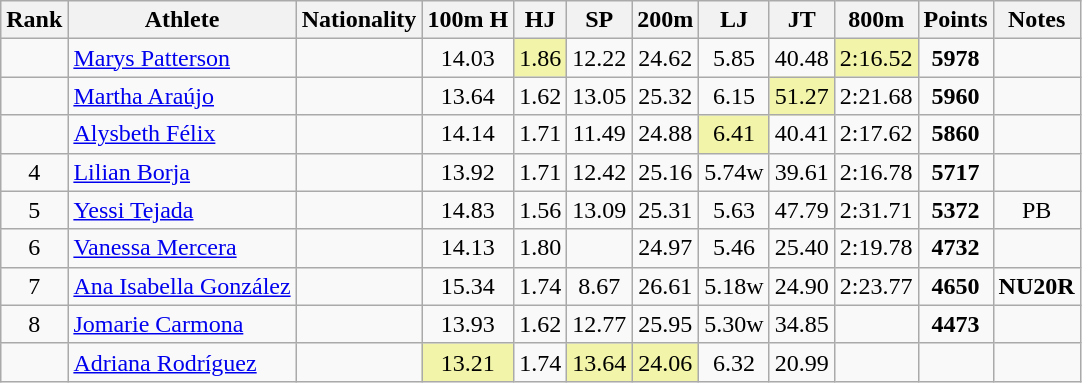<table class="wikitable sortable" style=" text-align:center;">
<tr>
<th>Rank</th>
<th>Athlete</th>
<th>Nationality</th>
<th>100m H</th>
<th>HJ</th>
<th>SP</th>
<th>200m</th>
<th>LJ</th>
<th>JT</th>
<th>800m</th>
<th>Points</th>
<th>Notes</th>
</tr>
<tr>
<td></td>
<td align=left><a href='#'>Marys Patterson</a></td>
<td align=left></td>
<td>14.03</td>
<td bgcolor=#F2F5A9>1.86</td>
<td>12.22</td>
<td>24.62</td>
<td>5.85</td>
<td>40.48</td>
<td bgcolor=#F2F5A9>2:16.52</td>
<td><strong>5978</strong></td>
<td></td>
</tr>
<tr>
<td></td>
<td align=left><a href='#'>Martha Araújo</a></td>
<td align=left></td>
<td>13.64</td>
<td>1.62</td>
<td>13.05</td>
<td>25.32</td>
<td>6.15</td>
<td bgcolor=#F2F5A9>51.27</td>
<td>2:21.68</td>
<td><strong>5960</strong></td>
<td></td>
</tr>
<tr>
<td></td>
<td align=left><a href='#'>Alysbeth Félix</a></td>
<td align=left></td>
<td>14.14</td>
<td>1.71</td>
<td>11.49</td>
<td>24.88</td>
<td bgcolor=#F2F5A9>6.41</td>
<td>40.41</td>
<td>2:17.62</td>
<td><strong>5860</strong></td>
<td></td>
</tr>
<tr>
<td>4</td>
<td align=left><a href='#'>Lilian Borja</a></td>
<td align=left></td>
<td>13.92</td>
<td>1.71</td>
<td>12.42</td>
<td>25.16</td>
<td>5.74w</td>
<td>39.61</td>
<td>2:16.78</td>
<td><strong>5717</strong></td>
<td></td>
</tr>
<tr>
<td>5</td>
<td align=left><a href='#'>Yessi Tejada</a></td>
<td align=left></td>
<td>14.83</td>
<td>1.56</td>
<td>13.09</td>
<td>25.31</td>
<td>5.63</td>
<td>47.79</td>
<td>2:31.71</td>
<td><strong>5372</strong></td>
<td>PB</td>
</tr>
<tr>
<td>6</td>
<td align=left><a href='#'>Vanessa Mercera</a></td>
<td align=left></td>
<td>14.13</td>
<td>1.80</td>
<td></td>
<td>24.97</td>
<td>5.46</td>
<td>25.40</td>
<td>2:19.78</td>
<td><strong>4732</strong></td>
<td></td>
</tr>
<tr>
<td>7</td>
<td align=left><a href='#'>Ana Isabella González</a></td>
<td align=left></td>
<td>15.34</td>
<td>1.74</td>
<td>8.67</td>
<td>26.61</td>
<td>5.18w</td>
<td>24.90</td>
<td>2:23.77</td>
<td><strong>4650</strong></td>
<td><strong>NU20R</strong></td>
</tr>
<tr>
<td>8</td>
<td align=left><a href='#'>Jomarie Carmona</a></td>
<td align=left></td>
<td>13.93</td>
<td>1.62</td>
<td>12.77</td>
<td>25.95</td>
<td>5.30w</td>
<td>34.85</td>
<td></td>
<td><strong>4473</strong></td>
<td></td>
</tr>
<tr>
<td></td>
<td align=left><a href='#'>Adriana Rodríguez</a></td>
<td align=left></td>
<td bgcolor=#F2F5A9>13.21</td>
<td>1.74</td>
<td bgcolor=#F2F5A9>13.64</td>
<td bgcolor=#F2F5A9>24.06</td>
<td>6.32</td>
<td>20.99</td>
<td></td>
<td><strong></strong></td>
<td></td>
</tr>
</table>
